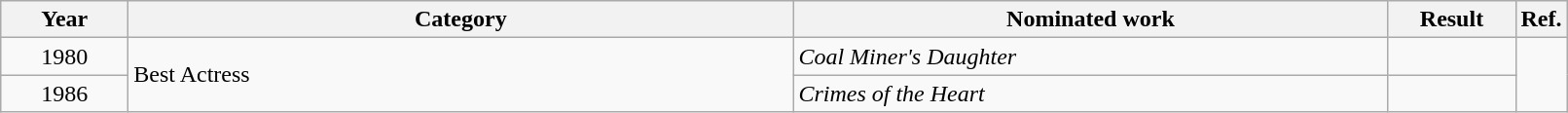<table class=wikitable>
<tr>
<th scope="col" style="width:5em;">Year</th>
<th scope="col" style="width:28em;">Category</th>
<th scope="col" style="width:25em;">Nominated work</th>
<th scope="col" style="width:5em;">Result</th>
<th>Ref.</th>
</tr>
<tr>
<td style="text-align:center;">1980</td>
<td rowspan=2>Best Actress</td>
<td><em>Coal Miner's Daughter</em></td>
<td></td>
</tr>
<tr>
<td align=center>1986</td>
<td><em>Crimes of the Heart</em></td>
<td></td>
</tr>
</table>
